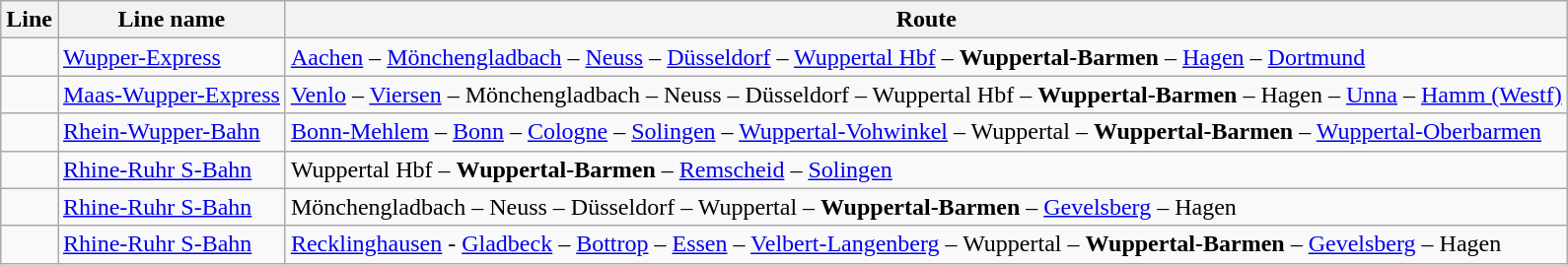<table class="wikitable">
<tr class="hintergrundfarbe5">
<th>Line</th>
<th>Line name</th>
<th>Route</th>
</tr>
<tr>
<td></td>
<td><a href='#'>Wupper-Express</a></td>
<td><a href='#'>Aachen</a> – <a href='#'>Mönchengladbach</a> – <a href='#'>Neuss</a> – <a href='#'>Düsseldorf</a> – <a href='#'>Wuppertal Hbf</a> – <strong>Wuppertal-Barmen</strong> – <a href='#'>Hagen</a> – <a href='#'>Dortmund</a></td>
</tr>
<tr>
<td></td>
<td><a href='#'>Maas-Wupper-Express</a></td>
<td><a href='#'>Venlo</a> – <a href='#'>Viersen</a> – Mönchengladbach – Neuss – Düsseldorf – Wuppertal Hbf – <strong>Wuppertal-Barmen</strong> – Hagen – <a href='#'>Unna</a> – <a href='#'>Hamm (Westf)</a></td>
</tr>
<tr>
<td></td>
<td><a href='#'>Rhein-Wupper-Bahn</a></td>
<td><a href='#'>Bonn-Mehlem</a> – <a href='#'>Bonn</a> – <a href='#'>Cologne</a> – <a href='#'>Solingen</a> – <a href='#'>Wuppertal-Vohwinkel</a> – Wuppertal – <strong>Wuppertal-Barmen</strong> – <a href='#'>Wuppertal-Oberbarmen</a></td>
</tr>
<tr>
<td></td>
<td><a href='#'>Rhine-Ruhr S-Bahn</a></td>
<td>Wuppertal Hbf – <strong>Wuppertal-Barmen</strong> – <a href='#'>Remscheid</a> – <a href='#'>Solingen</a></td>
</tr>
<tr>
<td></td>
<td><a href='#'>Rhine-Ruhr S-Bahn</a></td>
<td>Mönchengladbach – Neuss – Düsseldorf – Wuppertal – <strong>Wuppertal-Barmen</strong> – <a href='#'>Gevelsberg</a> – Hagen</td>
</tr>
<tr>
<td></td>
<td><a href='#'>Rhine-Ruhr S-Bahn</a></td>
<td><a href='#'>Recklinghausen</a> - <a href='#'>Gladbeck</a> – <a href='#'>Bottrop</a> – <a href='#'>Essen</a> – <a href='#'>Velbert-Langenberg</a> – Wuppertal – <strong>Wuppertal-Barmen</strong> – <a href='#'>Gevelsberg</a> – Hagen</td>
</tr>
</table>
